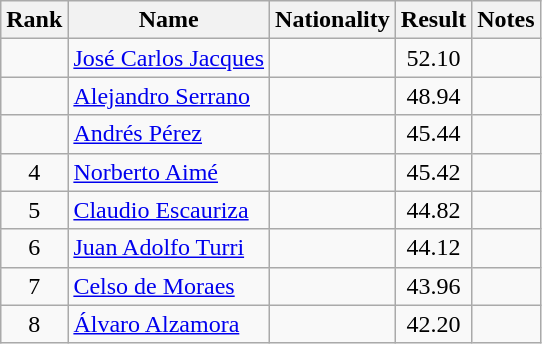<table class="wikitable sortable" style="text-align:center">
<tr>
<th>Rank</th>
<th>Name</th>
<th>Nationality</th>
<th>Result</th>
<th>Notes</th>
</tr>
<tr>
<td></td>
<td align=left><a href='#'>José Carlos Jacques</a></td>
<td align=left></td>
<td>52.10</td>
<td></td>
</tr>
<tr>
<td></td>
<td align=left><a href='#'>Alejandro Serrano</a></td>
<td align=left></td>
<td>48.94</td>
<td></td>
</tr>
<tr>
<td></td>
<td align=left><a href='#'>Andrés Pérez</a></td>
<td align=left></td>
<td>45.44</td>
<td></td>
</tr>
<tr>
<td>4</td>
<td align=left><a href='#'>Norberto Aimé</a></td>
<td align=left></td>
<td>45.42</td>
<td></td>
</tr>
<tr>
<td>5</td>
<td align=left><a href='#'>Claudio Escauriza</a></td>
<td align=left></td>
<td>44.82</td>
<td></td>
</tr>
<tr>
<td>6</td>
<td align=left><a href='#'>Juan Adolfo Turri</a></td>
<td align=left></td>
<td>44.12</td>
<td></td>
</tr>
<tr>
<td>7</td>
<td align=left><a href='#'>Celso de Moraes</a></td>
<td align=left></td>
<td>43.96</td>
<td></td>
</tr>
<tr>
<td>8</td>
<td align=left><a href='#'>Álvaro Alzamora</a></td>
<td align=left></td>
<td>42.20</td>
<td></td>
</tr>
</table>
